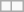<table Class=wikitable>
<tr>
<td></td>
<td></td>
</tr>
</table>
